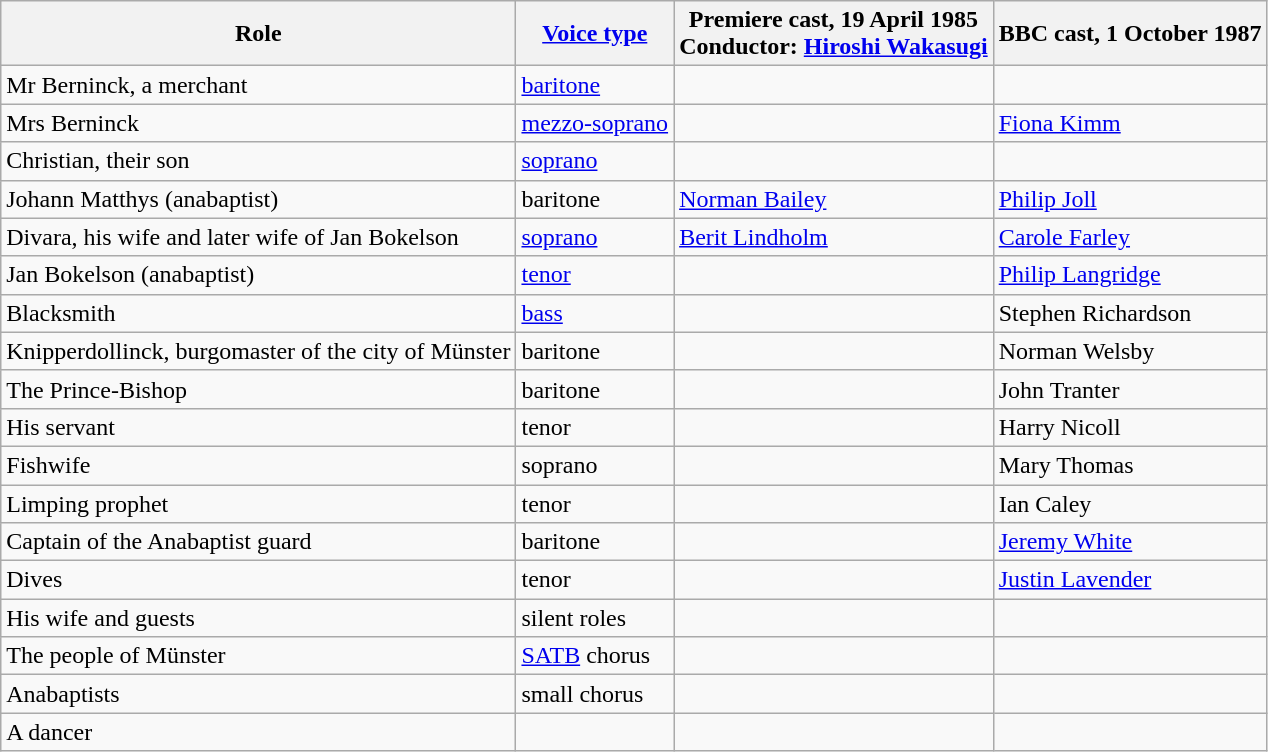<table class=wikitable>
<tr>
<th>Role</th>
<th><a href='#'>Voice type</a></th>
<th>Premiere cast, 19 April 1985<br>Conductor: <a href='#'>Hiroshi Wakasugi</a></th>
<th>BBC cast, 1 October 1987</th>
</tr>
<tr>
<td>Mr Berninck, a merchant</td>
<td><a href='#'>baritone</a></td>
<td></td>
<td></td>
</tr>
<tr>
<td>Mrs Berninck</td>
<td><a href='#'>mezzo-soprano</a></td>
<td></td>
<td><a href='#'>Fiona Kimm</a></td>
</tr>
<tr>
<td>Christian, their son</td>
<td><a href='#'>soprano</a></td>
<td></td>
<td></td>
</tr>
<tr>
<td>Johann Matthys (anabaptist)</td>
<td>baritone</td>
<td><a href='#'>Norman Bailey</a></td>
<td><a href='#'>Philip Joll</a></td>
</tr>
<tr>
<td>Divara, his wife and later wife of Jan Bokelson</td>
<td><a href='#'>soprano</a></td>
<td><a href='#'>Berit Lindholm</a></td>
<td><a href='#'>Carole Farley</a></td>
</tr>
<tr>
<td>Jan Bokelson (anabaptist)</td>
<td><a href='#'>tenor</a></td>
<td></td>
<td><a href='#'>Philip Langridge</a></td>
</tr>
<tr>
<td>Blacksmith</td>
<td><a href='#'>bass</a></td>
<td></td>
<td>Stephen Richardson</td>
</tr>
<tr>
<td>Knipperdollinck, burgomaster of the city of Münster</td>
<td>baritone</td>
<td></td>
<td>Norman Welsby</td>
</tr>
<tr>
<td>The Prince-Bishop</td>
<td>baritone</td>
<td></td>
<td>John Tranter</td>
</tr>
<tr>
<td>His servant</td>
<td>tenor</td>
<td></td>
<td>Harry Nicoll</td>
</tr>
<tr>
<td>Fishwife</td>
<td>soprano</td>
<td></td>
<td>Mary Thomas</td>
</tr>
<tr>
<td>Limping prophet</td>
<td>tenor</td>
<td></td>
<td>Ian Caley</td>
</tr>
<tr>
<td>Captain of the Anabaptist guard</td>
<td>baritone</td>
<td></td>
<td><a href='#'>Jeremy White</a></td>
</tr>
<tr>
<td>Dives</td>
<td>tenor</td>
<td></td>
<td><a href='#'>Justin Lavender</a></td>
</tr>
<tr>
<td>His wife and guests</td>
<td>silent roles</td>
<td></td>
<td></td>
</tr>
<tr>
<td>The people of Münster</td>
<td><a href='#'>SATB</a> chorus</td>
<td></td>
<td></td>
</tr>
<tr>
<td>Anabaptists</td>
<td>small chorus</td>
<td></td>
<td></td>
</tr>
<tr>
<td>A dancer</td>
<td></td>
<td></td>
<td></td>
</tr>
</table>
